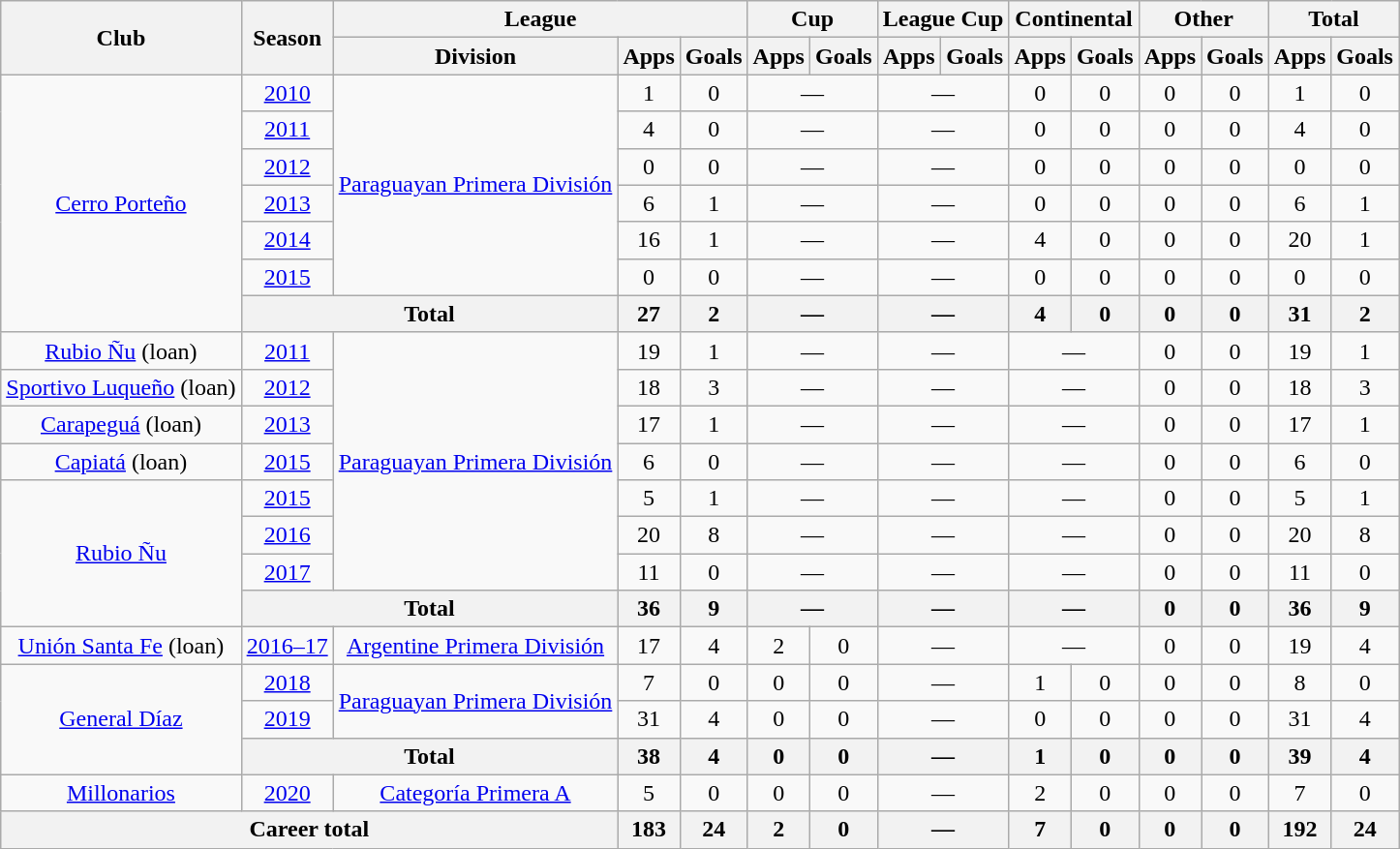<table class="wikitable" style="text-align:center">
<tr>
<th rowspan="2">Club</th>
<th rowspan="2">Season</th>
<th colspan="3">League</th>
<th colspan="2">Cup</th>
<th colspan="2">League Cup</th>
<th colspan="2">Continental</th>
<th colspan="2">Other</th>
<th colspan="2">Total</th>
</tr>
<tr>
<th>Division</th>
<th>Apps</th>
<th>Goals</th>
<th>Apps</th>
<th>Goals</th>
<th>Apps</th>
<th>Goals</th>
<th>Apps</th>
<th>Goals</th>
<th>Apps</th>
<th>Goals</th>
<th>Apps</th>
<th>Goals</th>
</tr>
<tr>
<td rowspan="7"><a href='#'>Cerro Porteño</a></td>
<td><a href='#'>2010</a></td>
<td rowspan="6"><a href='#'>Paraguayan Primera División</a></td>
<td>1</td>
<td>0</td>
<td colspan="2">—</td>
<td colspan="2">—</td>
<td>0</td>
<td>0</td>
<td>0</td>
<td>0</td>
<td>1</td>
<td>0</td>
</tr>
<tr>
<td><a href='#'>2011</a></td>
<td>4</td>
<td>0</td>
<td colspan="2">—</td>
<td colspan="2">—</td>
<td>0</td>
<td>0</td>
<td>0</td>
<td>0</td>
<td>4</td>
<td>0</td>
</tr>
<tr>
<td><a href='#'>2012</a></td>
<td>0</td>
<td>0</td>
<td colspan="2">—</td>
<td colspan="2">—</td>
<td>0</td>
<td>0</td>
<td>0</td>
<td>0</td>
<td>0</td>
<td>0</td>
</tr>
<tr>
<td><a href='#'>2013</a></td>
<td>6</td>
<td>1</td>
<td colspan="2">—</td>
<td colspan="2">—</td>
<td>0</td>
<td>0</td>
<td>0</td>
<td>0</td>
<td>6</td>
<td>1</td>
</tr>
<tr>
<td><a href='#'>2014</a></td>
<td>16</td>
<td>1</td>
<td colspan="2">—</td>
<td colspan="2">—</td>
<td>4</td>
<td>0</td>
<td>0</td>
<td>0</td>
<td>20</td>
<td>1</td>
</tr>
<tr>
<td><a href='#'>2015</a></td>
<td>0</td>
<td>0</td>
<td colspan="2">—</td>
<td colspan="2">—</td>
<td>0</td>
<td>0</td>
<td>0</td>
<td>0</td>
<td>0</td>
<td>0</td>
</tr>
<tr>
<th colspan="2">Total</th>
<th>27</th>
<th>2</th>
<th colspan="2">—</th>
<th colspan="2">—</th>
<th>4</th>
<th>0</th>
<th>0</th>
<th>0</th>
<th>31</th>
<th>2</th>
</tr>
<tr>
<td rowspan="1"><a href='#'>Rubio Ñu</a> (loan)</td>
<td><a href='#'>2011</a></td>
<td rowspan="7"><a href='#'>Paraguayan Primera División</a></td>
<td>19</td>
<td>1</td>
<td colspan="2">—</td>
<td colspan="2">—</td>
<td colspan="2">—</td>
<td>0</td>
<td>0</td>
<td>19</td>
<td>1</td>
</tr>
<tr>
<td rowspan="1"><a href='#'>Sportivo Luqueño</a> (loan)</td>
<td><a href='#'>2012</a></td>
<td>18</td>
<td>3</td>
<td colspan="2">—</td>
<td colspan="2">—</td>
<td colspan="2">—</td>
<td>0</td>
<td>0</td>
<td>18</td>
<td>3</td>
</tr>
<tr>
<td rowspan="1"><a href='#'>Carapeguá</a> (loan)</td>
<td><a href='#'>2013</a></td>
<td>17</td>
<td>1</td>
<td colspan="2">—</td>
<td colspan="2">—</td>
<td colspan="2">—</td>
<td>0</td>
<td>0</td>
<td>17</td>
<td>1</td>
</tr>
<tr>
<td rowspan="1"><a href='#'>Capiatá</a> (loan)</td>
<td><a href='#'>2015</a></td>
<td>6</td>
<td>0</td>
<td colspan="2">—</td>
<td colspan="2">—</td>
<td colspan="2">—</td>
<td>0</td>
<td>0</td>
<td>6</td>
<td>0</td>
</tr>
<tr>
<td rowspan="4"><a href='#'>Rubio Ñu</a></td>
<td><a href='#'>2015</a></td>
<td>5</td>
<td>1</td>
<td colspan="2">—</td>
<td colspan="2">—</td>
<td colspan="2">—</td>
<td>0</td>
<td>0</td>
<td>5</td>
<td>1</td>
</tr>
<tr>
<td><a href='#'>2016</a></td>
<td>20</td>
<td>8</td>
<td colspan="2">—</td>
<td colspan="2">—</td>
<td colspan="2">—</td>
<td>0</td>
<td>0</td>
<td>20</td>
<td>8</td>
</tr>
<tr>
<td><a href='#'>2017</a></td>
<td>11</td>
<td>0</td>
<td colspan="2">—</td>
<td colspan="2">—</td>
<td colspan="2">—</td>
<td>0</td>
<td>0</td>
<td>11</td>
<td>0</td>
</tr>
<tr>
<th colspan="2">Total</th>
<th>36</th>
<th>9</th>
<th colspan="2">—</th>
<th colspan="2">—</th>
<th colspan="2">—</th>
<th>0</th>
<th>0</th>
<th>36</th>
<th>9</th>
</tr>
<tr>
<td rowspan="1"><a href='#'>Unión Santa Fe</a> (loan)</td>
<td><a href='#'>2016–17</a></td>
<td rowspan="1"><a href='#'>Argentine Primera División</a></td>
<td>17</td>
<td>4</td>
<td>2</td>
<td>0</td>
<td colspan="2">—</td>
<td colspan="2">—</td>
<td>0</td>
<td>0</td>
<td>19</td>
<td>4</td>
</tr>
<tr>
<td rowspan="3"><a href='#'>General Díaz</a></td>
<td><a href='#'>2018</a></td>
<td rowspan="2"><a href='#'>Paraguayan Primera División</a></td>
<td>7</td>
<td>0</td>
<td>0</td>
<td>0</td>
<td colspan="2">—</td>
<td>1</td>
<td>0</td>
<td>0</td>
<td>0</td>
<td>8</td>
<td>0</td>
</tr>
<tr>
<td><a href='#'>2019</a></td>
<td>31</td>
<td>4</td>
<td>0</td>
<td>0</td>
<td colspan="2">—</td>
<td>0</td>
<td>0</td>
<td>0</td>
<td>0</td>
<td>31</td>
<td>4</td>
</tr>
<tr>
<th colspan="2">Total</th>
<th>38</th>
<th>4</th>
<th>0</th>
<th>0</th>
<th colspan="2">—</th>
<th>1</th>
<th>0</th>
<th>0</th>
<th>0</th>
<th>39</th>
<th>4</th>
</tr>
<tr>
<td rowspan="1"><a href='#'>Millonarios</a></td>
<td><a href='#'>2020</a></td>
<td rowspan="1"><a href='#'>Categoría Primera A</a></td>
<td>5</td>
<td>0</td>
<td>0</td>
<td>0</td>
<td colspan="2">—</td>
<td>2</td>
<td>0</td>
<td>0</td>
<td>0</td>
<td>7</td>
<td>0</td>
</tr>
<tr>
<th colspan="3">Career total</th>
<th>183</th>
<th>24</th>
<th>2</th>
<th>0</th>
<th colspan="2">—</th>
<th>7</th>
<th>0</th>
<th>0</th>
<th>0</th>
<th>192</th>
<th>24</th>
</tr>
</table>
